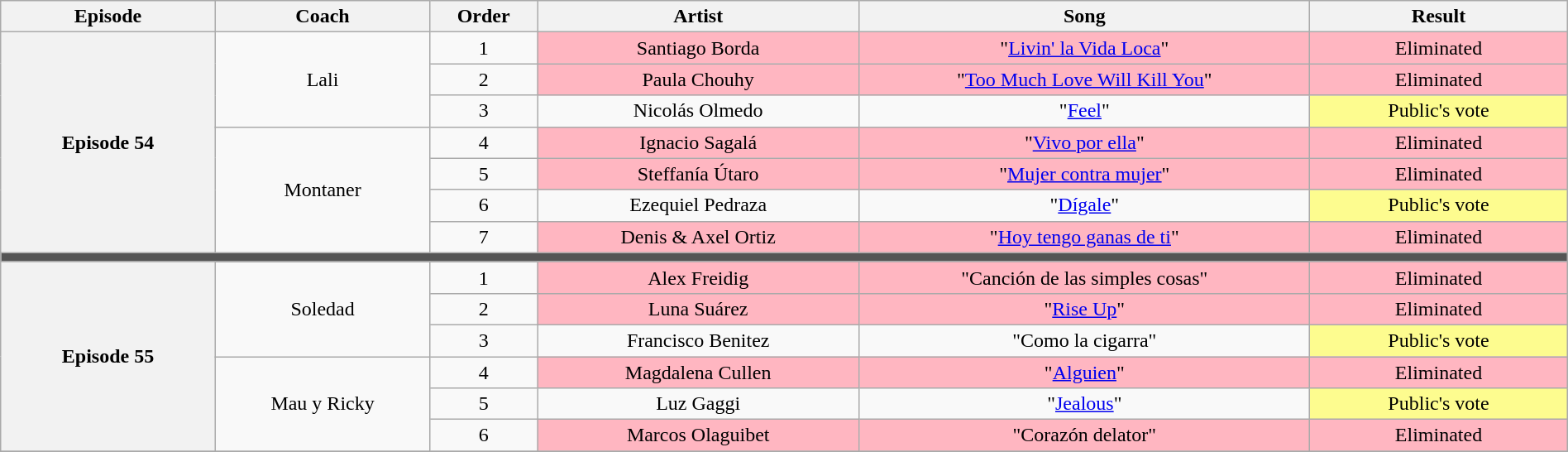<table class="wikitable" style="text-align:center; width:100%">
<tr>
<th style="width:10%">Episode</th>
<th style="width:10%">Coach</th>
<th style="width:05%">Order</th>
<th style="width:15%">Artist</th>
<th style="width:21%">Song</th>
<th style="width:12%">Result</th>
</tr>
<tr>
<th rowspan="7" scope="row">Episode 54<br></th>
<td rowspan="3">Lali</td>
<td>1</td>
<td style="background:lightpink">Santiago Borda</td>
<td style="background:lightpink">"<a href='#'>Livin' la Vida Loca</a>"</td>
<td style="background:lightpink">Eliminated</td>
</tr>
<tr>
<td>2</td>
<td style="background:lightpink">Paula Chouhy</td>
<td style="background:lightpink">"<a href='#'>Too Much Love Will Kill You</a>"</td>
<td style="background:lightpink">Eliminated</td>
</tr>
<tr>
<td>3</td>
<td>Nicolás Olmedo</td>
<td>"<a href='#'>Feel</a>"</td>
<td style="background:#fdfc8f">Public's vote</td>
</tr>
<tr>
<td rowspan="4">Montaner</td>
<td>4</td>
<td style="background:lightpink">Ignacio Sagalá</td>
<td style="background:lightpink">"<a href='#'>Vivo por ella</a>"</td>
<td style="background:lightpink">Eliminated</td>
</tr>
<tr>
<td>5</td>
<td style="background:lightpink">Steffanía Útaro</td>
<td style="background:lightpink">"<a href='#'>Mujer contra mujer</a>"</td>
<td style="background:lightpink">Eliminated</td>
</tr>
<tr>
<td>6</td>
<td>Ezequiel Pedraza</td>
<td>"<a href='#'>Dígale</a>"</td>
<td style="background:#fdfc8f">Public's vote</td>
</tr>
<tr>
<td>7</td>
<td style="background:lightpink">Denis & Axel Ortiz</td>
<td style="background:lightpink">"<a href='#'>Hoy tengo ganas de ti</a>"</td>
<td style="background:lightpink">Eliminated</td>
</tr>
<tr>
<td colspan="6" style="background:#555"></td>
</tr>
<tr>
<th rowspan="6" scope="row">Episode 55<br></th>
<td rowspan="3">Soledad</td>
<td>1</td>
<td style="background:lightpink">Alex Freidig</td>
<td style="background:lightpink">"Canción de las simples cosas"</td>
<td style="background:lightpink">Eliminated</td>
</tr>
<tr>
<td>2</td>
<td style="background:lightpink">Luna Suárez</td>
<td style="background:lightpink">"<a href='#'>Rise Up</a>"</td>
<td style="background:lightpink">Eliminated</td>
</tr>
<tr>
<td>3</td>
<td>Francisco Benitez</td>
<td>"Como la cigarra"</td>
<td style="background:#fdfc8f">Public's vote</td>
</tr>
<tr>
<td rowspan="3">Mau y Ricky</td>
<td>4</td>
<td style="background:lightpink">Magdalena Cullen</td>
<td style="background:lightpink">"<a href='#'>Alguien</a>"</td>
<td style="background:lightpink">Eliminated</td>
</tr>
<tr>
<td>5</td>
<td>Luz Gaggi</td>
<td>"<a href='#'>Jealous</a>"</td>
<td style="background:#fdfc8f">Public's vote</td>
</tr>
<tr>
<td>6</td>
<td style="background:lightpink">Marcos Olaguibet</td>
<td style="background:lightpink">"Corazón delator"</td>
<td style="background:lightpink">Eliminated</td>
</tr>
<tr>
</tr>
</table>
